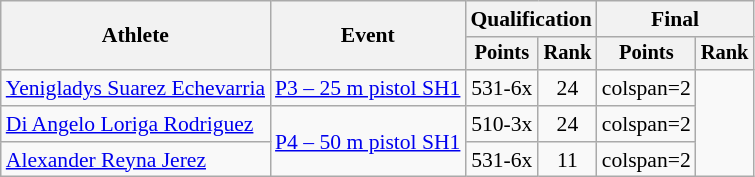<table class="wikitable" style="font-size:90%">
<tr>
<th rowspan="2">Athlete</th>
<th rowspan="2">Event</th>
<th colspan="2">Qualification</th>
<th colspan="2">Final</th>
</tr>
<tr style="font-size:95%">
<th>Points</th>
<th>Rank</th>
<th>Points</th>
<th>Rank</th>
</tr>
<tr align=center>
<td align=left><a href='#'>Yenigladys Suarez Echevarria</a></td>
<td align=left><a href='#'>P3 – 25 m pistol SH1</a></td>
<td>531-6x</td>
<td>24</td>
<td>colspan=2 </td>
</tr>
<tr align=center>
<td align=left><a href='#'>Di Angelo Loriga Rodriguez</a></td>
<td align=left rowspan=2><a href='#'>P4 – 50 m pistol SH1</a></td>
<td>510-3x</td>
<td>24</td>
<td>colspan=2 </td>
</tr>
<tr align=center>
<td align=left><a href='#'>Alexander Reyna Jerez</a></td>
<td>531-6x</td>
<td>11</td>
<td>colspan=2 </td>
</tr>
</table>
